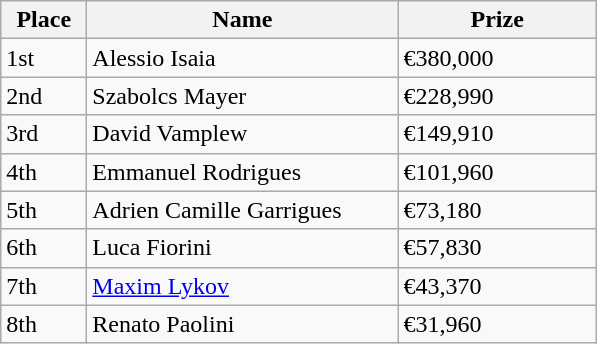<table class="wikitable">
<tr>
<th style="width:50px;">Place</th>
<th style="width:200px;">Name</th>
<th style="width:125px;">Prize</th>
</tr>
<tr>
<td>1st</td>
<td> Alessio Isaia</td>
<td>€380,000</td>
</tr>
<tr>
<td>2nd</td>
<td> Szabolcs Mayer</td>
<td>€228,990</td>
</tr>
<tr>
<td>3rd</td>
<td> David Vamplew</td>
<td>€149,910</td>
</tr>
<tr>
<td>4th</td>
<td> Emmanuel Rodrigues</td>
<td>€101,960</td>
</tr>
<tr>
<td>5th</td>
<td> Adrien Camille Garrigues</td>
<td>€73,180</td>
</tr>
<tr>
<td>6th</td>
<td> Luca Fiorini</td>
<td>€57,830</td>
</tr>
<tr>
<td>7th</td>
<td> <a href='#'>Maxim Lykov</a></td>
<td>€43,370</td>
</tr>
<tr>
<td>8th</td>
<td> Renato Paolini</td>
<td>€31,960</td>
</tr>
</table>
